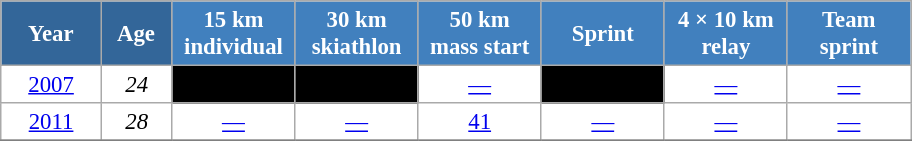<table class="wikitable" style="font-size:95%; text-align:center; border:grey solid 1px; border-collapse:collapse; background:#ffffff;">
<tr>
<th style="background-color:#369; color:white; width:60px;"> Year </th>
<th style="background-color:#369; color:white; width:40px;"> Age </th>
<th style="background-color:#4180be; color:white; width:75px;"> 15 km <br> individual </th>
<th style="background-color:#4180be; color:white; width:75px;"> 30 km <br> skiathlon </th>
<th style="background-color:#4180be; color:white; width:75px;"> 50 km <br> mass start </th>
<th style="background-color:#4180be; color:white; width:75px;"> Sprint </th>
<th style="background-color:#4180be; color:white; width:75px;"> 4 × 10 km <br> relay </th>
<th style="background-color:#4180be; color:white; width:75px;"> Team <br> sprint </th>
</tr>
<tr>
<td><a href='#'>2007</a></td>
<td><em>24</em></td>
<td style="background:#000; color:#fff;"><a href='#'><span></span></a></td>
<td style="background:#000; color:#fff;"><a href='#'><span></span></a></td>
<td><a href='#'>—</a></td>
<td style="background:#000; color:#fff;"><a href='#'><span></span></a></td>
<td><a href='#'>—</a></td>
<td><a href='#'>—</a></td>
</tr>
<tr>
<td><a href='#'>2011</a></td>
<td><em>28</em></td>
<td><a href='#'>—</a></td>
<td><a href='#'>—</a></td>
<td><a href='#'>41</a></td>
<td><a href='#'>—</a></td>
<td><a href='#'>—</a></td>
<td><a href='#'>—</a></td>
</tr>
<tr>
</tr>
</table>
